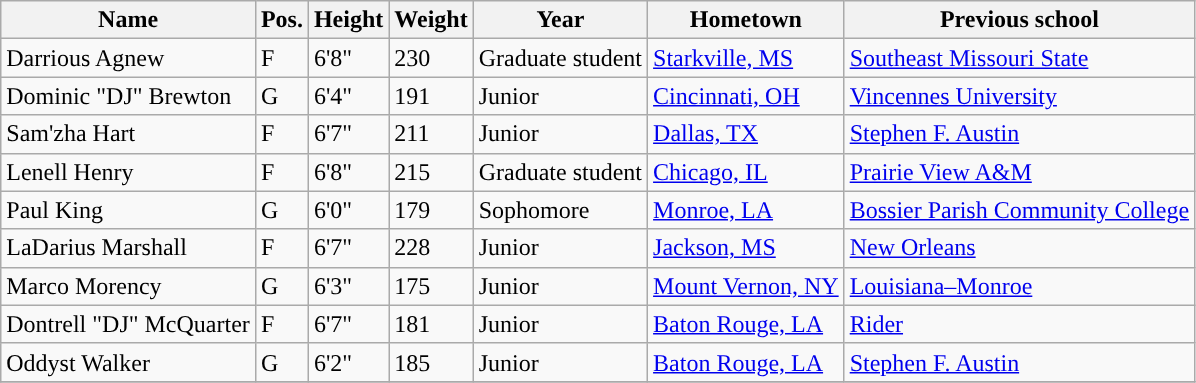<table class="wikitable sortable" border="1">
<tr align=center>
<th>Name</th>
<th>Pos.</th>
<th>Height</th>
<th>Weight</th>
<th>Year</th>
<th>Hometown</th>
<th>Previous school</th>
</tr>
<tr>
<td>Darrious Agnew</td>
<td>F</td>
<td>6'8"</td>
<td>230</td>
<td>Graduate student</td>
<td><a href='#'>Starkville, MS</a></td>
<td><a href='#'>Southeast Missouri State</a></td>
</tr>
<tr>
<td>Dominic "DJ" Brewton</td>
<td>G</td>
<td>6'4"</td>
<td>191</td>
<td>Junior</td>
<td><a href='#'>Cincinnati, OH</a></td>
<td><a href='#'>Vincennes University</a></td>
</tr>
<tr>
<td>Sam'zha Hart</td>
<td>F</td>
<td>6'7"</td>
<td>211</td>
<td>Junior</td>
<td><a href='#'>Dallas, TX</a></td>
<td><a href='#'>Stephen F. Austin</a></td>
</tr>
<tr>
<td>Lenell Henry</td>
<td>F</td>
<td>6'8"</td>
<td>215</td>
<td>Graduate student</td>
<td><a href='#'>Chicago, IL</a></td>
<td><a href='#'>Prairie View A&M</a></td>
</tr>
<tr>
<td>Paul King</td>
<td>G</td>
<td>6'0"</td>
<td>179</td>
<td>Sophomore</td>
<td><a href='#'>Monroe, LA</a></td>
<td><a href='#'>Bossier Parish Community College</a></td>
</tr>
<tr>
<td>LaDarius Marshall</td>
<td>F</td>
<td>6'7"</td>
<td>228</td>
<td>Junior</td>
<td><a href='#'>Jackson, MS</a></td>
<td><a href='#'>New Orleans</a></td>
</tr>
<tr>
<td>Marco Morency</td>
<td>G</td>
<td>6'3"</td>
<td>175</td>
<td>Junior</td>
<td><a href='#'>Mount Vernon, NY</a></td>
<td><a href='#'>Louisiana–Monroe</a></td>
</tr>
<tr>
<td>Dontrell "DJ" McQuarter</td>
<td>F</td>
<td>6'7"</td>
<td>181</td>
<td>Junior</td>
<td><a href='#'>Baton Rouge, LA</a></td>
<td><a href='#'>Rider</a></td>
</tr>
<tr>
<td>Oddyst Walker</td>
<td>G</td>
<td>6'2"</td>
<td>185</td>
<td>Junior</td>
<td><a href='#'>Baton Rouge, LA</a></td>
<td><a href='#'>Stephen F. Austin</a></td>
</tr>
<tr>
</tr>
</table>
